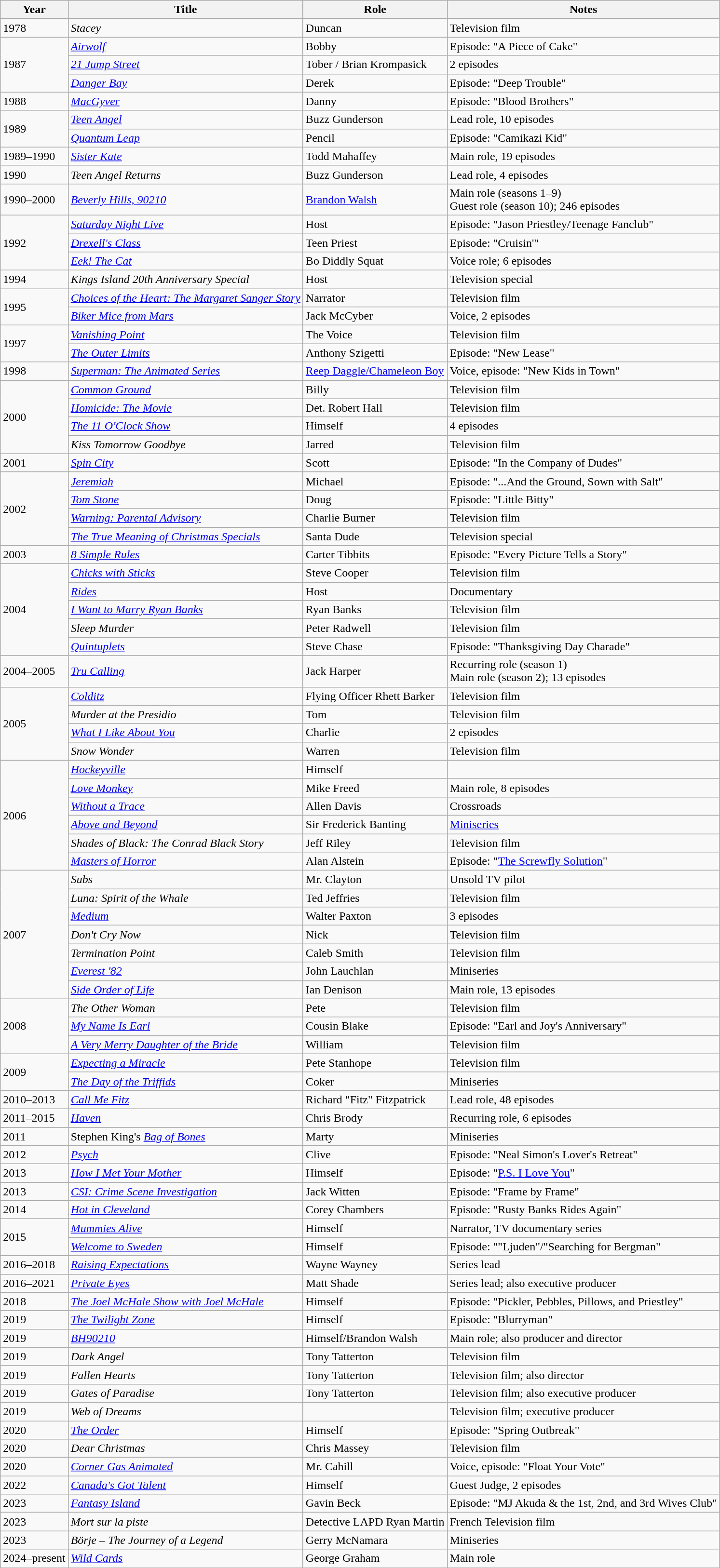<table class="wikitable sortable">
<tr>
<th>Year</th>
<th>Title</th>
<th>Role</th>
<th class="unsortable">Notes</th>
</tr>
<tr>
<td>1978</td>
<td><em>Stacey</em></td>
<td>Duncan</td>
<td>Television film</td>
</tr>
<tr>
<td rowspan="3">1987</td>
<td><em><a href='#'>Airwolf</a></em></td>
<td>Bobby</td>
<td>Episode: "A Piece of Cake"</td>
</tr>
<tr>
<td><em><a href='#'>21 Jump Street</a></em></td>
<td>Tober / Brian Krompasick</td>
<td>2 episodes</td>
</tr>
<tr>
<td><em><a href='#'>Danger Bay</a></em></td>
<td>Derek</td>
<td>Episode: "Deep Trouble"</td>
</tr>
<tr>
<td>1988</td>
<td><em><a href='#'>MacGyver</a></em></td>
<td>Danny</td>
<td>Episode: "Blood Brothers"</td>
</tr>
<tr>
<td rowspan="2">1989</td>
<td><em><a href='#'>Teen Angel</a></em></td>
<td>Buzz Gunderson</td>
<td>Lead role, 10 episodes</td>
</tr>
<tr>
<td><em><a href='#'>Quantum Leap</a></em></td>
<td>Pencil</td>
<td>Episode: "Camikazi Kid"</td>
</tr>
<tr>
<td>1989–1990</td>
<td><em><a href='#'>Sister Kate</a></em></td>
<td>Todd Mahaffey</td>
<td>Main role, 19 episodes</td>
</tr>
<tr>
<td>1990</td>
<td><em>Teen Angel Returns</em></td>
<td>Buzz Gunderson</td>
<td>Lead role, 4 episodes</td>
</tr>
<tr>
<td>1990–2000</td>
<td><em><a href='#'>Beverly Hills, 90210</a></em></td>
<td><a href='#'>Brandon Walsh</a></td>
<td>Main role (seasons 1–9)<br>Guest role (season 10); 246 episodes</td>
</tr>
<tr>
<td rowspan="3">1992</td>
<td><em><a href='#'>Saturday Night Live</a></em></td>
<td>Host</td>
<td>Episode: "Jason Priestley/Teenage Fanclub"</td>
</tr>
<tr>
<td><em><a href='#'>Drexell's Class</a></em></td>
<td>Teen Priest</td>
<td>Episode: "Cruisin'"</td>
</tr>
<tr>
<td><em><a href='#'>Eek! The Cat</a></em></td>
<td>Bo Diddly Squat</td>
<td>Voice role; 6 episodes</td>
</tr>
<tr>
<td>1994</td>
<td><em>Kings Island 20th Anniversary Special</em></td>
<td>Host</td>
<td>Television special</td>
</tr>
<tr>
<td rowspan="2">1995</td>
<td><em><a href='#'>Choices of the Heart: The Margaret Sanger Story</a></em></td>
<td>Narrator</td>
<td>Television film</td>
</tr>
<tr>
<td><em><a href='#'>Biker Mice from Mars</a></em></td>
<td>Jack McCyber</td>
<td>Voice, 2 episodes</td>
</tr>
<tr>
<td rowspan="2">1997</td>
<td><em><a href='#'>Vanishing Point</a></em></td>
<td>The Voice</td>
<td>Television film</td>
</tr>
<tr>
<td data-sort-value="Outer Limits, The"><em><a href='#'>The Outer Limits</a></em></td>
<td>Anthony Szigetti</td>
<td>Episode: "New Lease"</td>
</tr>
<tr>
<td>1998</td>
<td><em><a href='#'>Superman: The Animated Series</a></em></td>
<td><a href='#'>Reep Daggle/Chameleon Boy</a></td>
<td>Voice, episode: "New Kids in Town"</td>
</tr>
<tr>
<td rowspan="4">2000</td>
<td><em><a href='#'>Common Ground</a></em></td>
<td>Billy</td>
<td>Television film</td>
</tr>
<tr>
<td><em><a href='#'>Homicide: The Movie</a></em></td>
<td>Det. Robert Hall</td>
<td>Television film</td>
</tr>
<tr>
<td data-sort-value="11 O'Clock Show, The"><em><a href='#'>The 11 O'Clock Show</a></em></td>
<td>Himself</td>
<td>4 episodes</td>
</tr>
<tr>
<td><em>Kiss Tomorrow Goodbye</em></td>
<td>Jarred</td>
<td>Television film</td>
</tr>
<tr>
<td>2001</td>
<td><em><a href='#'>Spin City</a></em></td>
<td>Scott</td>
<td>Episode: "In the Company of Dudes"</td>
</tr>
<tr>
<td rowspan="4">2002</td>
<td><em><a href='#'>Jeremiah</a></em></td>
<td>Michael</td>
<td>Episode: "...And the Ground, Sown with Salt"</td>
</tr>
<tr>
<td><em><a href='#'>Tom Stone</a></em></td>
<td>Doug</td>
<td>Episode: "Little Bitty"</td>
</tr>
<tr>
<td><em><a href='#'>Warning: Parental Advisory</a></em></td>
<td>Charlie Burner</td>
<td>Television film</td>
</tr>
<tr>
<td data-sort-value="True Meaning of Christmas Specials, The"><em><a href='#'>The True Meaning of Christmas Specials</a></em></td>
<td>Santa Dude</td>
<td>Television special</td>
</tr>
<tr>
<td>2003</td>
<td><em><a href='#'>8 Simple Rules</a></em></td>
<td>Carter Tibbits</td>
<td>Episode: "Every Picture Tells a Story"</td>
</tr>
<tr>
<td rowspan="5">2004</td>
<td><em><a href='#'>Chicks with Sticks</a></em></td>
<td>Steve Cooper</td>
<td>Television film</td>
</tr>
<tr>
<td><em><a href='#'>Rides</a></em></td>
<td>Host</td>
<td>Documentary</td>
</tr>
<tr>
<td><em><a href='#'>I Want to Marry Ryan Banks</a></em></td>
<td>Ryan Banks</td>
<td>Television film</td>
</tr>
<tr>
<td><em>Sleep Murder</em></td>
<td>Peter Radwell</td>
<td>Television film</td>
</tr>
<tr>
<td><em><a href='#'>Quintuplets</a></em></td>
<td>Steve Chase</td>
<td>Episode: "Thanksgiving Day Charade"</td>
</tr>
<tr>
<td>2004–2005</td>
<td><em><a href='#'>Tru Calling</a></em></td>
<td>Jack Harper</td>
<td>Recurring role (season 1)<br>Main role (season 2); 13 episodes</td>
</tr>
<tr>
<td rowspan="4">2005</td>
<td><em><a href='#'>Colditz</a></em></td>
<td>Flying Officer Rhett Barker</td>
<td>Television film</td>
</tr>
<tr>
<td><em>Murder at the Presidio</em></td>
<td>Tom</td>
<td>Television film</td>
</tr>
<tr>
<td><em><a href='#'>What I Like About You</a></em></td>
<td>Charlie</td>
<td>2 episodes</td>
</tr>
<tr>
<td><em>Snow Wonder</em></td>
<td>Warren</td>
<td>Television film</td>
</tr>
<tr>
<td rowspan="6">2006</td>
<td><em><a href='#'>Hockeyville</a></em></td>
<td>Himself</td>
<td></td>
</tr>
<tr>
<td><em><a href='#'>Love Monkey</a></em></td>
<td>Mike Freed</td>
<td>Main role, 8 episodes</td>
</tr>
<tr>
<td><em><a href='#'>Without a Trace</a></em></td>
<td>Allen Davis</td>
<td>Crossroads</td>
</tr>
<tr>
<td><em><a href='#'>Above and Beyond</a></em></td>
<td>Sir Frederick Banting</td>
<td><a href='#'>Miniseries</a></td>
</tr>
<tr>
<td><em>Shades of Black: The Conrad Black Story</em></td>
<td>Jeff Riley</td>
<td>Television film</td>
</tr>
<tr>
<td><em><a href='#'>Masters of Horror</a></em></td>
<td>Alan Alstein</td>
<td>Episode: "<a href='#'>The Screwfly Solution</a>"</td>
</tr>
<tr>
<td rowspan="7">2007</td>
<td><em>Subs</em></td>
<td>Mr. Clayton</td>
<td>Unsold TV pilot</td>
</tr>
<tr>
<td><em>Luna: Spirit of the Whale</em></td>
<td>Ted Jeffries</td>
<td>Television film</td>
</tr>
<tr>
<td><em><a href='#'>Medium</a></em></td>
<td>Walter Paxton</td>
<td>3 episodes</td>
</tr>
<tr>
<td><em>Don't Cry Now</em></td>
<td>Nick</td>
<td>Television film</td>
</tr>
<tr>
<td><em>Termination Point</em></td>
<td>Caleb Smith</td>
<td>Television film</td>
</tr>
<tr>
<td><em><a href='#'>Everest '82</a></em></td>
<td>John Lauchlan</td>
<td>Miniseries</td>
</tr>
<tr>
<td><em><a href='#'>Side Order of Life</a></em></td>
<td>Ian Denison</td>
<td>Main role, 13 episodes</td>
</tr>
<tr>
<td rowspan="3">2008</td>
<td data-sort-value="Other Woman, The"><em>The Other Woman</em></td>
<td>Pete</td>
<td>Television film</td>
</tr>
<tr>
<td><em><a href='#'>My Name Is Earl</a></em></td>
<td>Cousin Blake</td>
<td>Episode: "Earl and Joy's Anniversary"</td>
</tr>
<tr>
<td data-sort-value="Very Merry Daughter of the Bride, A"><em><a href='#'>A Very Merry Daughter of the Bride</a></em></td>
<td>William</td>
<td>Television film</td>
</tr>
<tr>
<td rowspan="2">2009</td>
<td><em><a href='#'>Expecting a Miracle</a></em></td>
<td>Pete Stanhope</td>
<td>Television film</td>
</tr>
<tr>
<td data-sort-value="Day of the Triffids, The"><em><a href='#'>The Day of the Triffids</a></em></td>
<td>Coker</td>
<td>Miniseries</td>
</tr>
<tr>
<td>2010–2013</td>
<td><em><a href='#'>Call Me Fitz</a></em></td>
<td>Richard "Fitz" Fitzpatrick</td>
<td>Lead role, 48 episodes</td>
</tr>
<tr>
<td>2011–2015</td>
<td><em><a href='#'>Haven</a></em></td>
<td>Chris Brody</td>
<td>Recurring role, 6 episodes</td>
</tr>
<tr>
<td>2011</td>
<td>Stephen King's <em><a href='#'>Bag of Bones</a></em></td>
<td>Marty</td>
<td>Miniseries</td>
</tr>
<tr>
<td>2012</td>
<td><em><a href='#'>Psych</a></em></td>
<td>Clive</td>
<td>Episode: "Neal Simon's Lover's Retreat"</td>
</tr>
<tr>
<td>2013</td>
<td><em><a href='#'>How I Met Your Mother</a></em></td>
<td>Himself</td>
<td>Episode: "<a href='#'>P.S. I Love You</a>"</td>
</tr>
<tr>
<td>2013</td>
<td><em><a href='#'>CSI: Crime Scene Investigation</a></em></td>
<td>Jack Witten</td>
<td>Episode: "Frame by Frame"</td>
</tr>
<tr>
<td>2014</td>
<td><em><a href='#'>Hot in Cleveland</a></em></td>
<td>Corey Chambers</td>
<td>Episode: "Rusty Banks Rides Again"</td>
</tr>
<tr>
<td rowspan="2">2015</td>
<td><em><a href='#'>Mummies Alive</a></em></td>
<td>Himself</td>
<td>Narrator, TV documentary series</td>
</tr>
<tr>
<td><em><a href='#'>Welcome to Sweden</a></em></td>
<td>Himself</td>
<td>Episode: ""Ljuden"/"Searching for Bergman"</td>
</tr>
<tr>
<td>2016–2018</td>
<td><em><a href='#'>Raising Expectations</a></em></td>
<td>Wayne Wayney</td>
<td>Series lead</td>
</tr>
<tr>
<td>2016–2021</td>
<td><em><a href='#'>Private Eyes</a></em></td>
<td>Matt Shade</td>
<td>Series lead; also executive producer</td>
</tr>
<tr>
<td>2018</td>
<td data-sort-value="Joel McHale Show with Joel McHale, The"><em><a href='#'>The Joel McHale Show with Joel McHale</a></em></td>
<td>Himself</td>
<td>Episode: "Pickler, Pebbles, Pillows, and Priestley"</td>
</tr>
<tr>
<td>2019</td>
<td data-sort-value="Twilight Zone, The"><em><a href='#'>The Twilight Zone</a></em></td>
<td>Himself</td>
<td>Episode: "Blurryman"</td>
</tr>
<tr>
<td>2019</td>
<td><em><a href='#'>BH90210</a></em></td>
<td>Himself/Brandon Walsh</td>
<td>Main role; also producer and director</td>
</tr>
<tr>
<td>2019</td>
<td><em>Dark Angel</em></td>
<td>Tony Tatterton</td>
<td>Television film</td>
</tr>
<tr>
<td>2019</td>
<td><em>Fallen Hearts</em></td>
<td>Tony Tatterton</td>
<td>Television film; also director</td>
</tr>
<tr>
<td>2019</td>
<td><em>Gates of Paradise</em></td>
<td>Tony Tatterton</td>
<td>Television film; also executive producer</td>
</tr>
<tr>
<td>2019</td>
<td><em>Web of Dreams</em></td>
<td></td>
<td>Television film; executive producer</td>
</tr>
<tr>
<td>2020</td>
<td data-sort-value="Order, The"><em><a href='#'>The Order</a></em></td>
<td>Himself</td>
<td>Episode: "Spring Outbreak"</td>
</tr>
<tr>
<td>2020</td>
<td><em>Dear Christmas</em></td>
<td>Chris Massey</td>
<td>Television film</td>
</tr>
<tr>
<td>2020</td>
<td><em><a href='#'>Corner Gas Animated</a></em></td>
<td>Mr. Cahill</td>
<td>Voice, episode: "Float Your Vote"</td>
</tr>
<tr>
<td>2022</td>
<td><em><a href='#'>Canada's Got Talent</a></em></td>
<td>Himself</td>
<td>Guest Judge, 2 episodes</td>
</tr>
<tr>
<td>2023</td>
<td><em><a href='#'>Fantasy Island</a></em></td>
<td>Gavin Beck</td>
<td>Episode: "MJ Akuda & the 1st, 2nd, and 3rd Wives Club"</td>
</tr>
<tr>
<td>2023</td>
<td><em>Mort sur la piste</em></td>
<td>Detective LAPD Ryan Martin</td>
<td>French Television film</td>
</tr>
<tr>
<td>2023</td>
<td><em>Börje – The Journey of a Legend</em></td>
<td>Gerry McNamara</td>
<td>Miniseries</td>
</tr>
<tr>
<td>2024–present</td>
<td><em><a href='#'>Wild Cards</a></em></td>
<td>George Graham</td>
<td>Main role</td>
</tr>
</table>
